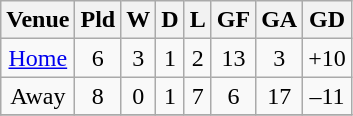<table class="wikitable sortable" style="text-align:center;">
<tr>
<th>Venue</th>
<th>Pld</th>
<th>W</th>
<th>D</th>
<th>L</th>
<th>GF</th>
<th>GA</th>
<th>GD</th>
</tr>
<tr>
<td><a href='#'>Home</a></td>
<td>6</td>
<td>3</td>
<td>1</td>
<td>2</td>
<td>13</td>
<td>3</td>
<td>+10</td>
</tr>
<tr>
<td>Away</td>
<td>8</td>
<td>0</td>
<td>1</td>
<td>7</td>
<td>6</td>
<td>17</td>
<td>–11</td>
</tr>
<tr>
</tr>
</table>
